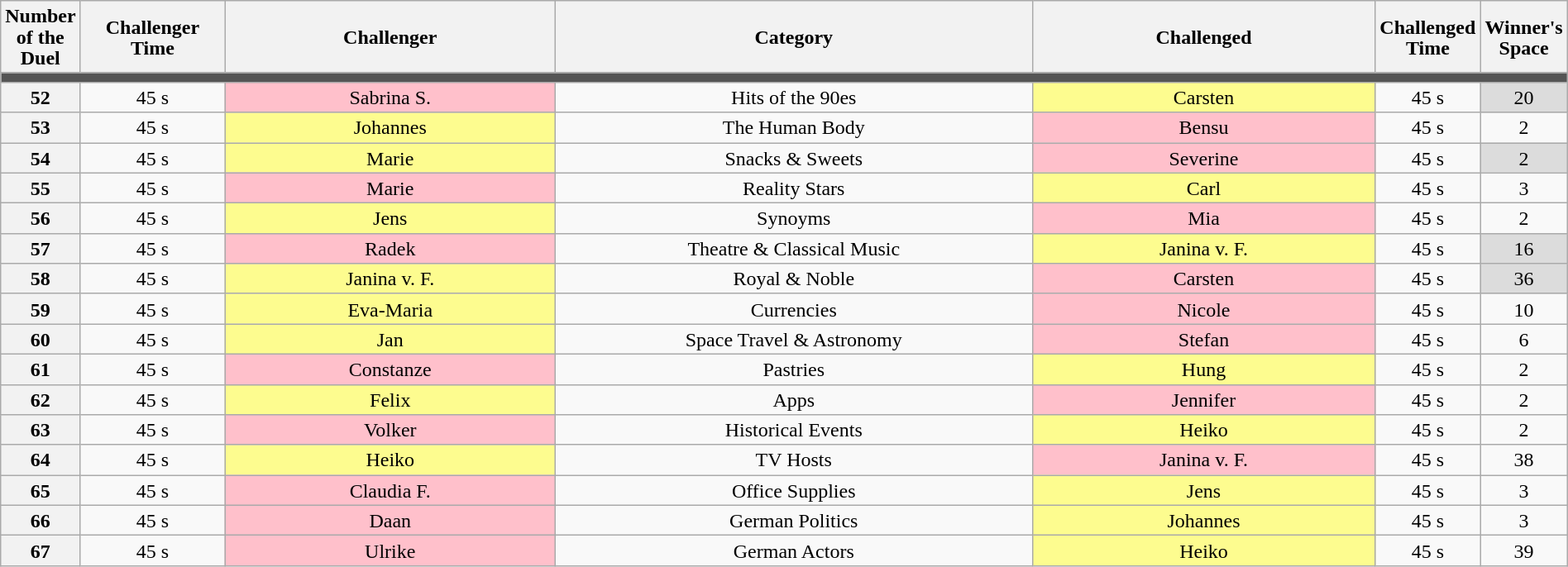<table class="wikitable" style="text-align:center; line-height:17px; width:100%">
<tr>
<th rowspan="1" scope="col" style="width:02%">Number of the Duel</th>
<th rowspan="1" scope="col" style="width:10%">Challenger Time</th>
<th rowspan="1" scope="col" style="width:25%">Challenger</th>
<th rowspan="1" scope="col" style="width:37%">Category</th>
<th rowspan="1" scope="col" style="width:31%">Challenged</th>
<th rowspan="1" scope="col" style="width:10%">Challenged Time</th>
<th rowspan="1" scope="col" style="width:25%">Winner's Space</th>
</tr>
<tr>
<td colspan="7" style="background:#555"></td>
</tr>
<tr>
<th>52</th>
<td>45 s</td>
<td style="background:pink; ">Sabrina S.</td>
<td>Hits of the 90es</td>
<td style="background:#fdfc8f;">Carsten</td>
<td>45 s</td>
<td style="background:#DCDCDC; ">20</td>
</tr>
<tr>
<th>53</th>
<td>45 s</td>
<td style="background:#fdfc8f; ">Johannes</td>
<td>The Human Body</td>
<td style="background:pink;">Bensu</td>
<td>45 s</td>
<td>2</td>
</tr>
<tr>
<th>54</th>
<td>45 s</td>
<td style="background:#fdfc8f; ">Marie</td>
<td>Snacks & Sweets</td>
<td style="background:pink;">Severine</td>
<td>45 s</td>
<td style="background:#DCDCDC; ">2</td>
</tr>
<tr>
<th>55</th>
<td>45 s</td>
<td style="background:pink; ">Marie</td>
<td>Reality Stars</td>
<td style="background:#fdfc8f;">Carl</td>
<td>45 s</td>
<td>3</td>
</tr>
<tr>
<th>56</th>
<td>45 s</td>
<td style="background:#fdfc8f; ">Jens</td>
<td>Synoyms</td>
<td style="background:pink;">Mia</td>
<td>45 s</td>
<td>2</td>
</tr>
<tr>
<th>57</th>
<td>45 s</td>
<td style="background:pink; ">Radek</td>
<td>Theatre & Classical Music</td>
<td style="background:#fdfc8f;">Janina v. F.</td>
<td>45 s</td>
<td style="background:#DCDCDC; ">16</td>
</tr>
<tr>
<th>58</th>
<td>45 s</td>
<td style="background:#fdfc8f; ">Janina v. F.</td>
<td>Royal & Noble</td>
<td style="background:pink;">Carsten</td>
<td>45 s</td>
<td style="background:#DCDCDC; ">36</td>
</tr>
<tr>
<th>59</th>
<td>45 s</td>
<td style="background:#fdfc8f; ">Eva-Maria</td>
<td>Currencies</td>
<td style="background:pink;">Nicole</td>
<td>45 s</td>
<td>10</td>
</tr>
<tr>
<th>60</th>
<td>45 s</td>
<td style="background:#fdfc8f; ">Jan</td>
<td>Space Travel & Astronomy</td>
<td style="background:pink;">Stefan</td>
<td>45 s</td>
<td>6</td>
</tr>
<tr>
<th>61</th>
<td>45 s</td>
<td style="background:pink;">Constanze</td>
<td>Pastries</td>
<td style="background:#fdfc8f; ">Hung</td>
<td>45 s</td>
<td>2</td>
</tr>
<tr>
<th>62</th>
<td>45 s</td>
<td style="background:#fdfc8f; ">Felix</td>
<td>Apps</td>
<td style="background:pink;">Jennifer</td>
<td>45 s</td>
<td>2</td>
</tr>
<tr>
<th>63</th>
<td>45 s</td>
<td style="background:pink;">Volker</td>
<td>Historical Events</td>
<td style="background:#fdfc8f; ">Heiko</td>
<td>45 s</td>
<td>2</td>
</tr>
<tr>
<th>64</th>
<td>45 s</td>
<td style="background:#fdfc8f; ">Heiko</td>
<td>TV Hosts</td>
<td style="background:pink;">Janina v. F.</td>
<td>45 s</td>
<td>38</td>
</tr>
<tr>
<th>65</th>
<td>45 s</td>
<td style="background:pink;">Claudia F.</td>
<td>Office Supplies</td>
<td style="background:#fdfc8f; ">Jens</td>
<td>45 s</td>
<td>3</td>
</tr>
<tr>
<th>66</th>
<td>45 s</td>
<td style="background:pink;">Daan</td>
<td>German Politics</td>
<td style="background:#fdfc8f; ">Johannes</td>
<td>45 s</td>
<td>3</td>
</tr>
<tr>
<th>67</th>
<td>45 s</td>
<td style="background:pink;">Ulrike</td>
<td>German Actors</td>
<td style="background:#fdfc8f; ">Heiko</td>
<td>45 s</td>
<td>39</td>
</tr>
</table>
